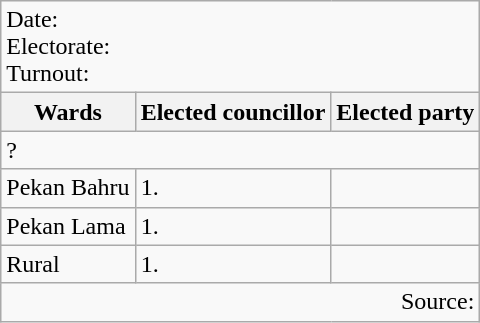<table class=wikitable>
<tr>
<td colspan=3>Date: <br>Electorate: <br>Turnout:</td>
</tr>
<tr>
<th>Wards</th>
<th>Elected councillor</th>
<th>Elected party</th>
</tr>
<tr>
<td colspan=3>? </td>
</tr>
<tr>
<td>Pekan Bahru</td>
<td>1.</td>
<td></td>
</tr>
<tr>
<td>Pekan Lama</td>
<td>1.</td>
<td></td>
</tr>
<tr>
<td>Rural</td>
<td>1.</td>
<td></td>
</tr>
<tr>
<td colspan=3 align=right>Source:</td>
</tr>
</table>
